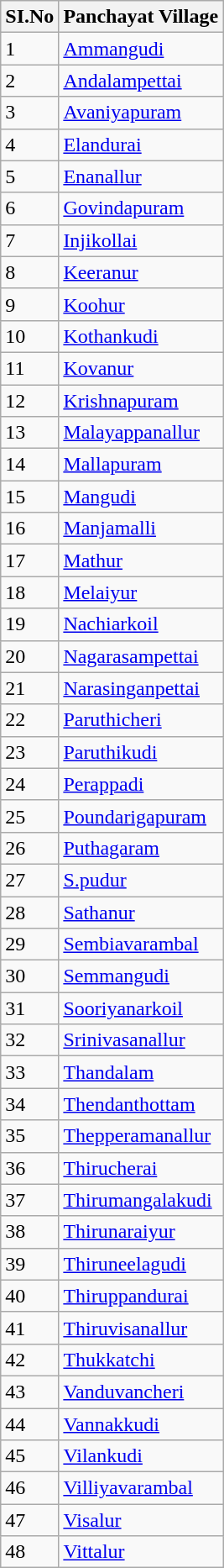<table class="wikitable sortable">
<tr>
<th>SI.No</th>
<th>Panchayat Village</th>
</tr>
<tr>
<td>1</td>
<td><a href='#'>Ammangudi</a></td>
</tr>
<tr>
<td>2</td>
<td><a href='#'>Andalampettai</a></td>
</tr>
<tr>
<td>3</td>
<td><a href='#'>Avaniyapuram</a></td>
</tr>
<tr>
<td>4</td>
<td><a href='#'>Elandurai</a></td>
</tr>
<tr>
<td>5</td>
<td><a href='#'>Enanallur</a></td>
</tr>
<tr>
<td>6</td>
<td><a href='#'>Govindapuram</a></td>
</tr>
<tr>
<td>7</td>
<td><a href='#'>Injikollai</a></td>
</tr>
<tr>
<td>8</td>
<td><a href='#'>Keeranur</a></td>
</tr>
<tr>
<td>9</td>
<td><a href='#'>Koohur</a></td>
</tr>
<tr>
<td>10</td>
<td><a href='#'>Kothankudi</a></td>
</tr>
<tr>
<td>11</td>
<td><a href='#'>Kovanur</a></td>
</tr>
<tr>
<td>12</td>
<td><a href='#'>Krishnapuram</a></td>
</tr>
<tr>
<td>13</td>
<td><a href='#'>Malayappanallur</a></td>
</tr>
<tr>
<td>14</td>
<td><a href='#'>Mallapuram</a></td>
</tr>
<tr>
<td>15</td>
<td><a href='#'>Mangudi</a></td>
</tr>
<tr>
<td>16</td>
<td><a href='#'>Manjamalli</a></td>
</tr>
<tr>
<td>17</td>
<td><a href='#'>Mathur</a></td>
</tr>
<tr>
<td>18</td>
<td><a href='#'>Melaiyur</a></td>
</tr>
<tr>
<td>19</td>
<td><a href='#'>Nachiarkoil</a></td>
</tr>
<tr>
<td>20</td>
<td><a href='#'>Nagarasampettai</a></td>
</tr>
<tr>
<td>21</td>
<td><a href='#'>Narasinganpettai</a></td>
</tr>
<tr>
<td>22</td>
<td><a href='#'>Paruthicheri</a></td>
</tr>
<tr>
<td>23</td>
<td><a href='#'>Paruthikudi</a></td>
</tr>
<tr>
<td>24</td>
<td><a href='#'>Perappadi</a></td>
</tr>
<tr>
<td>25</td>
<td><a href='#'>Poundarigapuram</a></td>
</tr>
<tr>
<td>26</td>
<td><a href='#'>Puthagaram</a></td>
</tr>
<tr>
<td>27</td>
<td><a href='#'>S.pudur</a></td>
</tr>
<tr>
<td>28</td>
<td><a href='#'>Sathanur</a></td>
</tr>
<tr>
<td>29</td>
<td><a href='#'>Sembiavarambal</a></td>
</tr>
<tr>
<td>30</td>
<td><a href='#'>Semmangudi</a></td>
</tr>
<tr>
<td>31</td>
<td><a href='#'>Sooriyanarkoil</a></td>
</tr>
<tr>
<td>32</td>
<td><a href='#'>Srinivasanallur</a></td>
</tr>
<tr>
<td>33</td>
<td><a href='#'>Thandalam</a></td>
</tr>
<tr>
<td>34</td>
<td><a href='#'>Thendanthottam</a></td>
</tr>
<tr>
<td>35</td>
<td><a href='#'>Thepperamanallur</a></td>
</tr>
<tr>
<td>36</td>
<td><a href='#'>Thirucherai</a></td>
</tr>
<tr>
<td>37</td>
<td><a href='#'>Thirumangalakudi</a></td>
</tr>
<tr>
<td>38</td>
<td><a href='#'>Thirunaraiyur</a></td>
</tr>
<tr>
<td>39</td>
<td><a href='#'>Thiruneelagudi</a></td>
</tr>
<tr>
<td>40</td>
<td><a href='#'>Thiruppandurai</a></td>
</tr>
<tr>
<td>41</td>
<td><a href='#'>Thiruvisanallur</a></td>
</tr>
<tr>
<td>42</td>
<td><a href='#'>Thukkatchi</a></td>
</tr>
<tr>
<td>43</td>
<td><a href='#'>Vanduvancheri</a></td>
</tr>
<tr>
<td>44</td>
<td><a href='#'>Vannakkudi</a></td>
</tr>
<tr>
<td>45</td>
<td><a href='#'>Vilankudi</a></td>
</tr>
<tr>
<td>46</td>
<td><a href='#'>Villiyavarambal</a></td>
</tr>
<tr>
<td>47</td>
<td><a href='#'>Visalur</a></td>
</tr>
<tr>
<td>48</td>
<td><a href='#'>Vittalur</a></td>
</tr>
</table>
